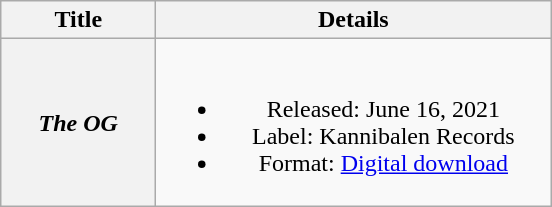<table class="wikitable plainrowheaders" style="text-align:center;">
<tr>
<th scope="col" style="width:6em;">Title</th>
<th scope="col" style="width:16em;">Details</th>
</tr>
<tr>
<th scope="row"><em>The OG</em></th>
<td><br><ul><li>Released: June 16, 2021</li><li>Label: Kannibalen Records</li><li>Format: <a href='#'>Digital download</a></li></ul></td>
</tr>
</table>
